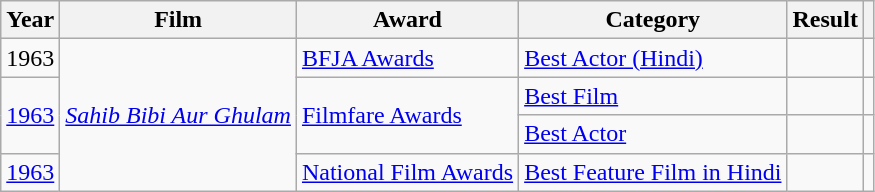<table class="wikitable sortable">
<tr>
<th>Year</th>
<th>Film</th>
<th>Award</th>
<th>Category</th>
<th>Result</th>
<th></th>
</tr>
<tr>
<td>1963</td>
<td rowspan="4"><em><a href='#'>Sahib Bibi Aur Ghulam</a></em></td>
<td><a href='#'>BFJA Awards</a></td>
<td><a href='#'>Best Actor (Hindi)</a></td>
<td></td>
<td></td>
</tr>
<tr>
<td rowspan="2"><a href='#'>1963</a></td>
<td rowspan="2"><a href='#'>Filmfare Awards</a></td>
<td><a href='#'>Best Film</a></td>
<td></td>
<td></td>
</tr>
<tr>
<td><a href='#'>Best Actor</a></td>
<td></td>
<td></td>
</tr>
<tr>
<td><a href='#'>1963</a></td>
<td><a href='#'>National Film Awards</a></td>
<td><a href='#'>Best Feature Film in Hindi</a></td>
<td></td>
<td></td>
</tr>
</table>
